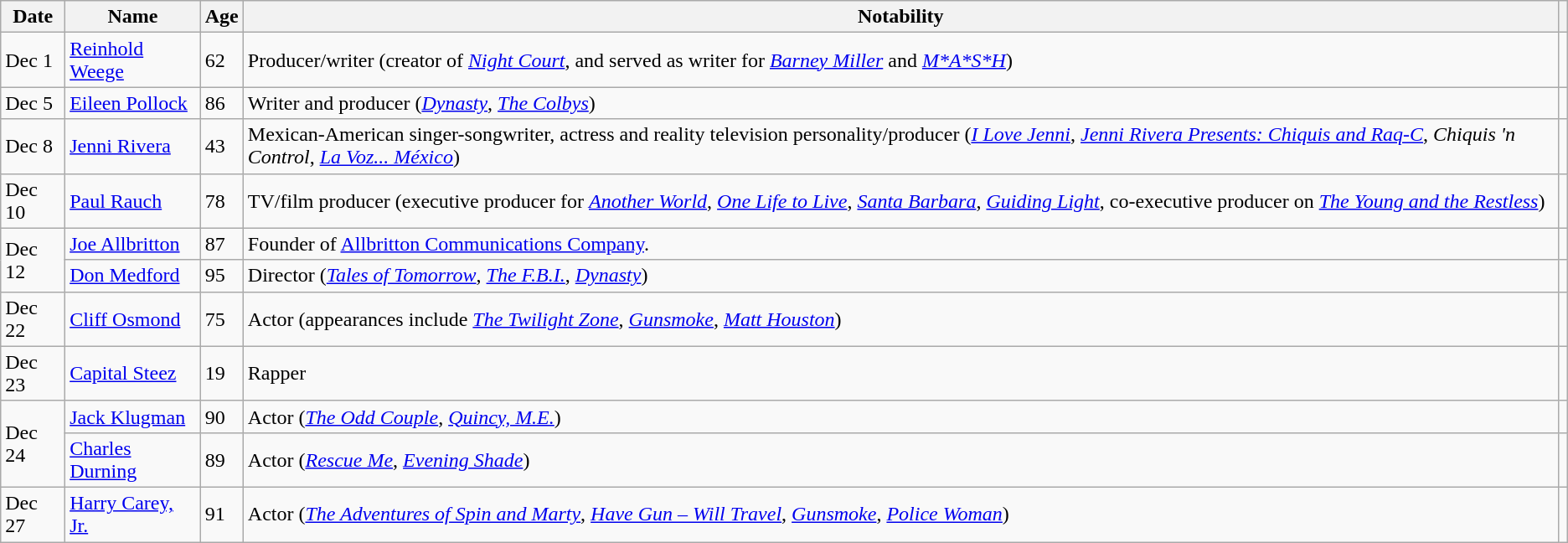<table class="wikitable sortable">
<tr ">
<th>Date</th>
<th>Name</th>
<th>Age</th>
<th>Notability</th>
<th class="unsortable"></th>
</tr>
<tr>
<td>Dec 1</td>
<td><a href='#'>Reinhold Weege</a></td>
<td>62</td>
<td>Producer/writer (creator of <em><a href='#'>Night Court</a></em>, and served as writer for <em><a href='#'>Barney Miller</a></em> and <em><a href='#'>M*A*S*H</a></em>)</td>
<td></td>
</tr>
<tr>
<td>Dec 5</td>
<td><a href='#'>Eileen Pollock</a></td>
<td>86</td>
<td>Writer and producer (<em><a href='#'>Dynasty</a></em>, <em><a href='#'>The Colbys</a></em>)</td>
<td></td>
</tr>
<tr>
<td>Dec 8</td>
<td><a href='#'>Jenni Rivera</a></td>
<td>43</td>
<td>Mexican-American singer-songwriter, actress and reality television personality/producer (<em><a href='#'>I Love Jenni</a></em>, <em><a href='#'>Jenni Rivera Presents: Chiquis and Raq-C</a></em>, <em>Chiquis 'n Control</em>, <em><a href='#'>La Voz... México</a></em>)</td>
<td></td>
</tr>
<tr>
<td>Dec 10</td>
<td><a href='#'>Paul Rauch</a></td>
<td>78</td>
<td>TV/film producer (executive producer for <em><a href='#'>Another World</a></em>, <em><a href='#'>One Life to Live</a></em>, <em><a href='#'>Santa Barbara</a></em>, <em><a href='#'>Guiding Light</a></em>, co-executive producer on <em><a href='#'>The Young and the Restless</a></em>)</td>
<td></td>
</tr>
<tr>
<td rowspan="2">Dec 12</td>
<td><a href='#'>Joe Allbritton</a></td>
<td>87</td>
<td>Founder of <a href='#'>Allbritton Communications Company</a>.</td>
<td></td>
</tr>
<tr>
<td><a href='#'>Don Medford</a></td>
<td>95</td>
<td>Director (<em><a href='#'>Tales of Tomorrow</a></em>, <em><a href='#'>The F.B.I.</a></em>, <em><a href='#'>Dynasty</a></em>)</td>
<td></td>
</tr>
<tr>
<td>Dec 22</td>
<td><a href='#'>Cliff Osmond</a></td>
<td>75</td>
<td>Actor (appearances include <em><a href='#'>The Twilight Zone</a></em>, <em><a href='#'>Gunsmoke</a></em>, <em><a href='#'>Matt Houston</a></em>)</td>
<td></td>
</tr>
<tr>
<td>Dec 23</td>
<td><a href='#'>Capital Steez</a></td>
<td>19</td>
<td>Rapper</td>
<td></td>
</tr>
<tr>
<td rowspan="2">Dec 24</td>
<td><a href='#'>Jack Klugman</a></td>
<td>90</td>
<td>Actor (<em><a href='#'>The Odd Couple</a></em>, <em><a href='#'>Quincy, M.E.</a></em>)</td>
<td></td>
</tr>
<tr>
<td><a href='#'>Charles Durning</a></td>
<td>89</td>
<td>Actor (<em><a href='#'>Rescue Me</a></em>, <em><a href='#'>Evening Shade</a></em>)</td>
<td></td>
</tr>
<tr>
<td>Dec 27</td>
<td><a href='#'>Harry Carey, Jr.</a></td>
<td>91</td>
<td>Actor (<em><a href='#'>The Adventures of Spin and Marty</a></em>, <em><a href='#'>Have Gun – Will Travel</a></em>, <em><a href='#'>Gunsmoke</a></em>, <em><a href='#'>Police Woman</a></em>)</td>
<td></td>
</tr>
</table>
